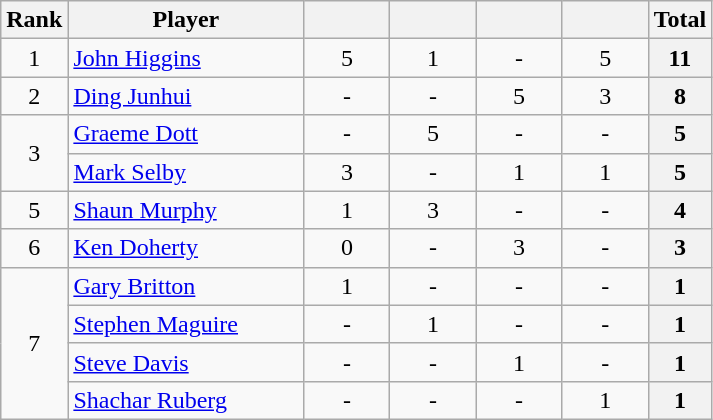<table class="wikitable">
<tr>
<th width=30>Rank</th>
<th width=150>Player</th>
<th width=50></th>
<th width=50></th>
<th width=50></th>
<th width=50></th>
<th width=30>Total</th>
</tr>
<tr>
<td align="center">1</td>
<td> <a href='#'>John Higgins</a></td>
<td align="center">5</td>
<td align="center">1</td>
<td align="center">-</td>
<td align="center">5</td>
<th>11</th>
</tr>
<tr>
<td align="center">2</td>
<td> <a href='#'>Ding Junhui</a></td>
<td align="center">-</td>
<td align="center">-</td>
<td align="center">5</td>
<td align="center">3</td>
<th>8</th>
</tr>
<tr>
<td align="center" rowspan="2">3</td>
<td> <a href='#'>Graeme Dott</a></td>
<td align="center">-</td>
<td align="center">5</td>
<td align="center">-</td>
<td align="center">-</td>
<th>5</th>
</tr>
<tr>
<td> <a href='#'>Mark Selby</a></td>
<td align="center">3</td>
<td align="center">-</td>
<td align="center">1</td>
<td align="center">1</td>
<th>5</th>
</tr>
<tr>
<td align="center">5</td>
<td> <a href='#'>Shaun Murphy</a></td>
<td align="center">1</td>
<td align="center">3</td>
<td align="center">-</td>
<td align="center">-</td>
<th>4</th>
</tr>
<tr>
<td align="center">6</td>
<td> <a href='#'>Ken Doherty</a></td>
<td align="center">0</td>
<td align="center">-</td>
<td align="center">3</td>
<td align="center">-</td>
<th>3</th>
</tr>
<tr>
<td align="center" rowspan="4">7</td>
<td> <a href='#'>Gary Britton</a></td>
<td align="center">1</td>
<td align="center">-</td>
<td align="center">-</td>
<td align="center">-</td>
<th>1</th>
</tr>
<tr>
<td> <a href='#'>Stephen Maguire</a></td>
<td align="center">-</td>
<td align="center">1</td>
<td align="center">-</td>
<td align="center">-</td>
<th>1</th>
</tr>
<tr>
<td> <a href='#'>Steve Davis</a></td>
<td align="center">-</td>
<td align="center">-</td>
<td align="center">1</td>
<td align="center">-</td>
<th>1</th>
</tr>
<tr>
<td> <a href='#'>Shachar Ruberg</a></td>
<td align="center">-</td>
<td align="center">-</td>
<td align="center">-</td>
<td align="center">1</td>
<th>1</th>
</tr>
</table>
